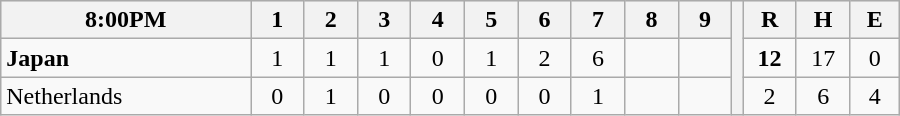<table border=1 cellspacing=0 width=600 style="margin-left:3em;" class="wikitable">
<tr style="text-align:center; background-color:#e6e6e6;">
<th align=left width=28%>8:00PM</th>
<th width=6%>1</th>
<th width=6%>2</th>
<th width=6%>3</th>
<th width=6%>4</th>
<th width=6%>5</th>
<th width=6%>6</th>
<th width=6%>7</th>
<th width=6%>8</th>
<th width=6%>9</th>
<th rowspan="3" width=0.5%></th>
<th width=6%>R</th>
<th width=6%>H</th>
<th width=6%>E</th>
</tr>
<tr style="text-align:center;">
<td align=left> <strong>Japan</strong></td>
<td>1</td>
<td>1</td>
<td>1</td>
<td>0</td>
<td>1</td>
<td>2</td>
<td>6</td>
<td></td>
<td></td>
<td><strong>12</strong></td>
<td>17</td>
<td>0</td>
</tr>
<tr style="text-align:center;">
<td align=left> Netherlands</td>
<td>0</td>
<td>1</td>
<td>0</td>
<td>0</td>
<td>0</td>
<td>0</td>
<td>1</td>
<td></td>
<td></td>
<td>2</td>
<td>6</td>
<td>4</td>
</tr>
</table>
